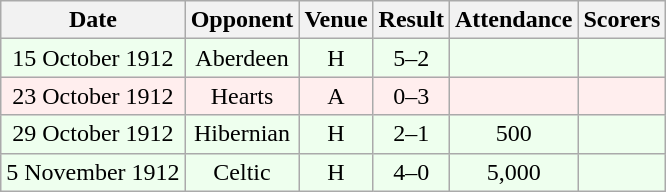<table class="wikitable sortable" style="font-size:100%; text-align:center">
<tr>
<th>Date</th>
<th>Opponent</th>
<th>Venue</th>
<th>Result</th>
<th>Attendance</th>
<th>Scorers</th>
</tr>
<tr bgcolor = "#EEFFEE">
<td>15 October 1912</td>
<td>Aberdeen</td>
<td>H</td>
<td>5–2</td>
<td></td>
<td></td>
</tr>
<tr bgcolor = "#FFEEEE">
<td>23 October 1912</td>
<td>Hearts</td>
<td>A</td>
<td>0–3</td>
<td></td>
<td></td>
</tr>
<tr bgcolor = "#EEFFEE">
<td>29 October 1912</td>
<td>Hibernian</td>
<td>H</td>
<td>2–1</td>
<td>500</td>
<td></td>
</tr>
<tr bgcolor = "#EEFFEE">
<td>5 November 1912</td>
<td>Celtic</td>
<td>H</td>
<td>4–0</td>
<td>5,000</td>
<td></td>
</tr>
</table>
